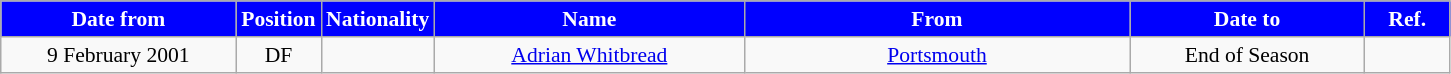<table class="wikitable"  style="text-align:center; font-size:90%; ">
<tr>
<th style="background:#00f; color:white; width:150px;">Date from</th>
<th style="background:#00f; color:white; width:50px;">Position</th>
<th style="background:#00f; color:white; width:50px;">Nationality</th>
<th style="background:#00f; color:white; width:200px;">Name</th>
<th style="background:#00f; color:white; width:250px;">From</th>
<th style="background:#00f; color:white; width:150px;">Date to</th>
<th style="background:#00f; color:white; width:50px;">Ref.</th>
</tr>
<tr>
<td>9 February 2001</td>
<td>DF</td>
<td></td>
<td><a href='#'>Adrian Whitbread</a></td>
<td><a href='#'>Portsmouth</a></td>
<td>End of Season</td>
<td></td>
</tr>
</table>
